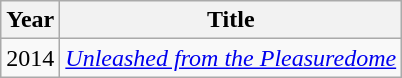<table class="wikitable">
<tr>
<th>Year</th>
<th>Title</th>
</tr>
<tr>
<td>2014</td>
<td><em><a href='#'>Unleashed from the Pleasuredome</a></em></td>
</tr>
</table>
